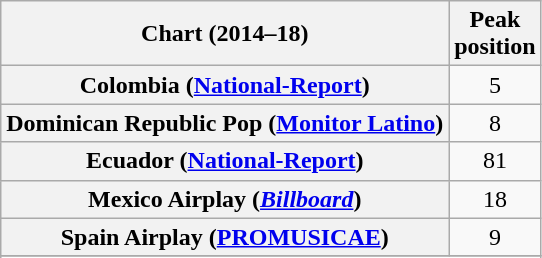<table class="wikitable sortable plainrowheaders" style="text-align:center">
<tr>
<th>Chart (2014–18)</th>
<th>Peak<br>position</th>
</tr>
<tr>
<th scope="row">Colombia (<a href='#'>National-Report</a>)</th>
<td>5</td>
</tr>
<tr>
<th scope="row">Dominican Republic Pop (<a href='#'>Monitor Latino</a>)</th>
<td>8</td>
</tr>
<tr>
<th scope="row">Ecuador (<a href='#'>National-Report</a>)</th>
<td>81</td>
</tr>
<tr>
<th scope="row">Mexico Airplay (<em><a href='#'>Billboard</a></em>)</th>
<td>18</td>
</tr>
<tr>
<th scope="row">Spain Airplay (<a href='#'>PROMUSICAE</a>)</th>
<td>9</td>
</tr>
<tr>
</tr>
<tr>
</tr>
<tr>
</tr>
<tr>
</tr>
</table>
